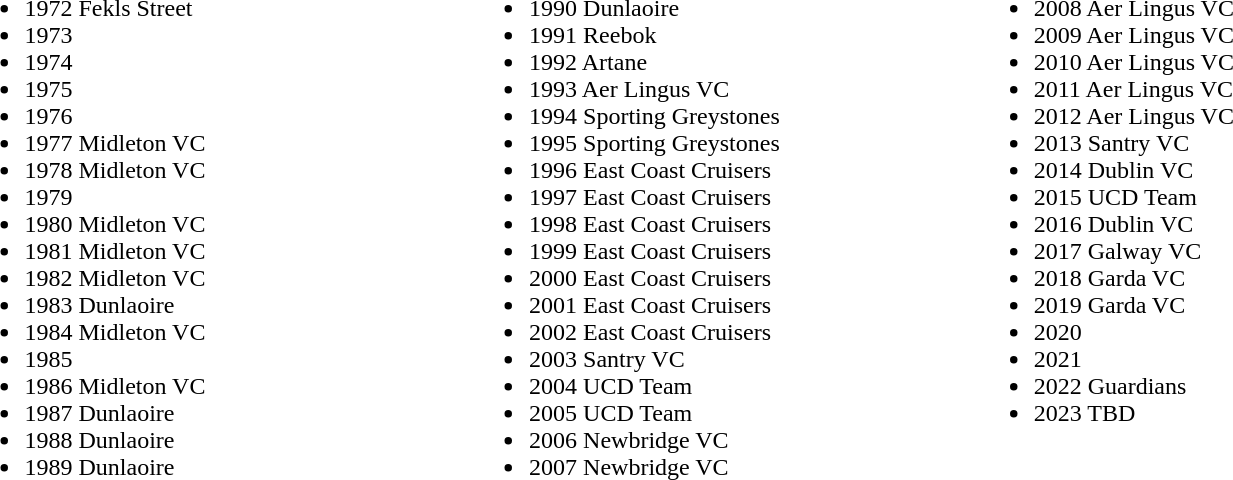<table table width=80%>
<tr>
<td width=25% valign="top"><br><ul><li>1972 Fekls Street</li><li>1973 </li><li>1974 </li><li>1975 </li><li>1976 </li><li>1977 Midleton VC</li><li>1978 Midleton VC</li><li>1979 </li><li>1980 Midleton VC</li><li>1981 Midleton VC</li><li>1982 Midleton VC</li><li>1983 Dunlaoire</li><li>1984 Midleton VC</li><li>1985 </li><li>1986 Midleton VC</li><li>1987 Dunlaoire</li><li>1988 Dunlaoire</li><li>1989 Dunlaoire</li></ul></td>
<td width=25% valign="top"><br><ul><li>1990 Dunlaoire</li><li>1991 Reebok</li><li>1992 Artane</li><li>1993 Aer Lingus VC</li><li>1994 Sporting Greystones</li><li>1995 Sporting Greystones</li><li>1996 East Coast Cruisers</li><li>1997 East Coast Cruisers</li><li>1998 East Coast Cruisers</li><li>1999 East Coast Cruisers</li><li>2000 East Coast Cruisers</li><li>2001 East Coast Cruisers</li><li>2002 East Coast Cruisers</li><li>2003 Santry VC</li><li>2004 UCD Team</li><li>2005 UCD Team</li><li>2006 Newbridge VC</li><li>2007 Newbridge VC</li></ul></td>
<td width=25% valign="top"><br><ul><li>2008 Aer Lingus VC</li><li>2009 Aer Lingus VC</li><li>2010 Aer Lingus VC</li><li>2011 Aer Lingus VC</li><li>2012 Aer Lingus VC</li><li>2013 Santry VC</li><li>2014 Dublin VC</li><li>2015 UCD Team</li><li>2016 Dublin VC</li><li>2017 Galway VC</li><li>2018 Garda VC</li><li>2019 Garda VC</li><li>2020 </li><li>2021 </li><li>2022 Guardians</li><li>2023 TBD</li></ul></td>
</tr>
</table>
